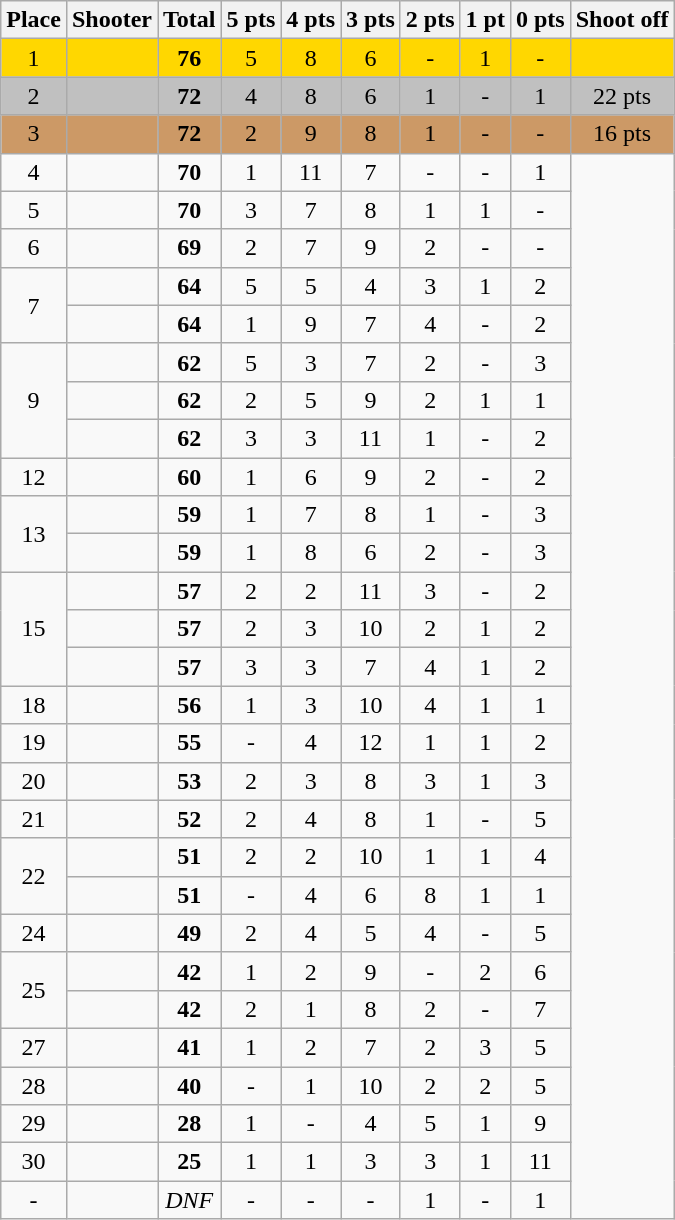<table class=wikitable style="text-align:center">
<tr>
<th>Place</th>
<th>Shooter</th>
<th>Total</th>
<th>5 pts</th>
<th>4 pts</th>
<th>3 pts</th>
<th>2 pts</th>
<th>1 pt</th>
<th>0 pts</th>
<th>Shoot off</th>
</tr>
<tr align=center bgcolor=gold>
<td>1</td>
<td align=left></td>
<td><strong>76</strong></td>
<td>5</td>
<td>8</td>
<td>6</td>
<td>-</td>
<td>1</td>
<td>-</td>
<td></td>
</tr>
<tr align=center bgcolor=silver>
<td>2</td>
<td align=left></td>
<td><strong>72</strong></td>
<td>4</td>
<td>8</td>
<td>6</td>
<td>1</td>
<td>-</td>
<td>1</td>
<td>22 pts</td>
</tr>
<tr align=center bgcolor=cc9966>
<td>3</td>
<td align=left></td>
<td><strong>72</strong></td>
<td>2</td>
<td>9</td>
<td>8</td>
<td>1</td>
<td>-</td>
<td>-</td>
<td>16 pts</td>
</tr>
<tr>
<td>4</td>
<td align=left></td>
<td><strong>70</strong></td>
<td>1</td>
<td>11</td>
<td>7</td>
<td>-</td>
<td>-</td>
<td>1</td>
</tr>
<tr>
<td>5</td>
<td align=left></td>
<td><strong>70</strong></td>
<td>3</td>
<td>7</td>
<td>8</td>
<td>1</td>
<td>1</td>
<td>-</td>
</tr>
<tr>
<td>6</td>
<td align=left></td>
<td><strong>69</strong></td>
<td>2</td>
<td>7</td>
<td>9</td>
<td>2</td>
<td>-</td>
<td>-</td>
</tr>
<tr>
<td rowspan=2>7</td>
<td align=left></td>
<td><strong>64</strong></td>
<td>5</td>
<td>5</td>
<td>4</td>
<td>3</td>
<td>1</td>
<td>2</td>
</tr>
<tr>
<td align=left></td>
<td><strong>64</strong></td>
<td>1</td>
<td>9</td>
<td>7</td>
<td>4</td>
<td>-</td>
<td>2</td>
</tr>
<tr>
<td rowspan=3>9</td>
<td align=left></td>
<td><strong>62</strong></td>
<td>5</td>
<td>3</td>
<td>7</td>
<td>2</td>
<td>-</td>
<td>3</td>
</tr>
<tr>
<td align=left></td>
<td><strong>62</strong></td>
<td>2</td>
<td>5</td>
<td>9</td>
<td>2</td>
<td>1</td>
<td>1</td>
</tr>
<tr>
<td align=left></td>
<td><strong>62</strong></td>
<td>3</td>
<td>3</td>
<td>11</td>
<td>1</td>
<td>-</td>
<td>2</td>
</tr>
<tr>
<td>12</td>
<td align=left></td>
<td><strong>60</strong></td>
<td>1</td>
<td>6</td>
<td>9</td>
<td>2</td>
<td>-</td>
<td>2</td>
</tr>
<tr>
<td rowspan=2>13</td>
<td align=left></td>
<td><strong>59</strong></td>
<td>1</td>
<td>7</td>
<td>8</td>
<td>1</td>
<td>-</td>
<td>3</td>
</tr>
<tr>
<td align=left></td>
<td><strong>59</strong></td>
<td>1</td>
<td>8</td>
<td>6</td>
<td>2</td>
<td>-</td>
<td>3</td>
</tr>
<tr>
<td rowspan=3>15</td>
<td align=left></td>
<td><strong>57</strong></td>
<td>2</td>
<td>2</td>
<td>11</td>
<td>3</td>
<td>-</td>
<td>2</td>
</tr>
<tr>
<td align=left></td>
<td><strong>57</strong></td>
<td>2</td>
<td>3</td>
<td>10</td>
<td>2</td>
<td>1</td>
<td>2</td>
</tr>
<tr>
<td align=left></td>
<td><strong>57</strong></td>
<td>3</td>
<td>3</td>
<td>7</td>
<td>4</td>
<td>1</td>
<td>2</td>
</tr>
<tr>
<td>18</td>
<td align=left></td>
<td><strong>56</strong></td>
<td>1</td>
<td>3</td>
<td>10</td>
<td>4</td>
<td>1</td>
<td>1</td>
</tr>
<tr>
<td>19</td>
<td align=left></td>
<td><strong>55</strong></td>
<td>-</td>
<td>4</td>
<td>12</td>
<td>1</td>
<td>1</td>
<td>2</td>
</tr>
<tr>
<td>20</td>
<td align=left></td>
<td><strong>53</strong></td>
<td>2</td>
<td>3</td>
<td>8</td>
<td>3</td>
<td>1</td>
<td>3</td>
</tr>
<tr>
<td>21</td>
<td align=left></td>
<td><strong>52</strong></td>
<td>2</td>
<td>4</td>
<td>8</td>
<td>1</td>
<td>-</td>
<td>5</td>
</tr>
<tr>
<td rowspan=2>22</td>
<td align=left></td>
<td><strong>51</strong></td>
<td>2</td>
<td>2</td>
<td>10</td>
<td>1</td>
<td>1</td>
<td>4</td>
</tr>
<tr>
<td align=left></td>
<td><strong>51</strong></td>
<td>-</td>
<td>4</td>
<td>6</td>
<td>8</td>
<td>1</td>
<td>1</td>
</tr>
<tr>
<td>24</td>
<td align=left></td>
<td><strong>49</strong></td>
<td>2</td>
<td>4</td>
<td>5</td>
<td>4</td>
<td>-</td>
<td>5</td>
</tr>
<tr>
<td rowspan=2>25</td>
<td align=left></td>
<td><strong>42</strong></td>
<td>1</td>
<td>2</td>
<td>9</td>
<td>-</td>
<td>2</td>
<td>6</td>
</tr>
<tr>
<td align=left></td>
<td><strong>42</strong></td>
<td>2</td>
<td>1</td>
<td>8</td>
<td>2</td>
<td>-</td>
<td>7</td>
</tr>
<tr>
<td>27</td>
<td align=left></td>
<td><strong>41</strong></td>
<td>1</td>
<td>2</td>
<td>7</td>
<td>2</td>
<td>3</td>
<td>5</td>
</tr>
<tr>
<td>28</td>
<td align=left></td>
<td><strong>40</strong></td>
<td>-</td>
<td>1</td>
<td>10</td>
<td>2</td>
<td>2</td>
<td>5</td>
</tr>
<tr>
<td>29</td>
<td align=left></td>
<td><strong>28</strong></td>
<td>1</td>
<td>-</td>
<td>4</td>
<td>5</td>
<td>1</td>
<td>9</td>
</tr>
<tr>
<td>30</td>
<td align=left></td>
<td><strong>25</strong></td>
<td>1</td>
<td>1</td>
<td>3</td>
<td>3</td>
<td>1</td>
<td>11</td>
</tr>
<tr>
<td>-</td>
<td align=left></td>
<td><em>DNF</em></td>
<td>-</td>
<td>-</td>
<td>-</td>
<td>1</td>
<td>-</td>
<td>1</td>
</tr>
</table>
